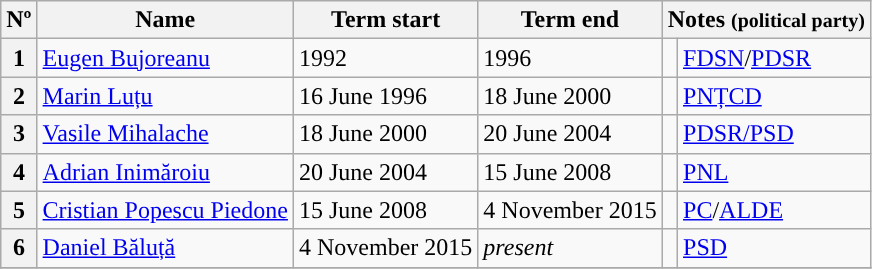<table class="wikitable">
<tr>
<th>Nº</th>
<th>Name</th>
<th>Term start</th>
<th>Term end</th>
<th colspan=2>Notes <small>(political party)</small></th>
</tr>
<tr>
<th>1</th>
<td><a href='#'>Eugen Bujoreanu</a></td>
<td>1992</td>
<td>1996</td>
<td style="background:"></td>
<td><a href='#'>FDSN</a>/<a href='#'>PDSR</a></td>
</tr>
<tr>
<th>2</th>
<td><a href='#'>Marin Luțu</a></td>
<td>16 June 1996</td>
<td>18 June 2000</td>
<td style="background:"></td>
<td><a href='#'>PNȚCD</a></td>
</tr>
<tr>
<th>3</th>
<td><a href='#'>Vasile Mihalache</a></td>
<td>18 June 2000</td>
<td>20 June 2004</td>
<td style="background:"></td>
<td><a href='#'>PDSR/PSD</a></td>
</tr>
<tr>
<th>4</th>
<td><a href='#'>Adrian Inimăroiu</a></td>
<td>20 June 2004</td>
<td>15 June 2008</td>
<td style="background:"></td>
<td><a href='#'>PNL</a></td>
</tr>
<tr>
<th>5</th>
<td><a href='#'>Cristian Popescu Piedone</a></td>
<td>15 June 2008</td>
<td>4 November 2015</td>
<td style="background:"></td>
<td><a href='#'>PC</a>/<a href='#'>ALDE</a></td>
</tr>
<tr>
<th>6</th>
<td><a href='#'>Daniel Băluță</a></td>
<td>4 November 2015</td>
<td><em>present</em></td>
<td style="background:"></td>
<td><a href='#'>PSD</a></td>
</tr>
<tr>
</tr>
</table>
